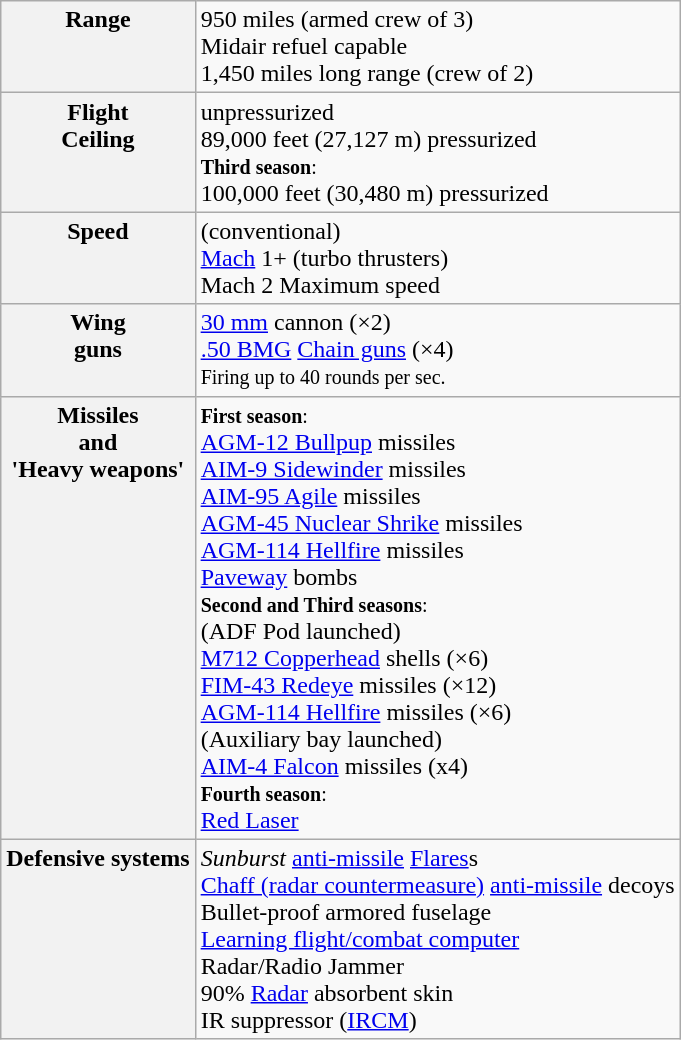<table class="wikitable" style="float:left;">
<tr>
<th style="vertical-align:top">Range</th>
<td>950 miles (armed crew of 3) <br>Midair refuel capable <br>1,450 miles long range (crew of 2)</td>
</tr>
<tr>
<th style="vertical-align:top">Flight <br>Ceiling</th>
<td> unpressurized <br>89,000 feet (27,127 m) pressurized<br><small><strong>Third season</strong>:</small> <br>100,000 feet (30,480 m) pressurized</td>
</tr>
<tr>
<th style="vertical-align:top">Speed</th>
<td> (conventional) <br><a href='#'>Mach</a> 1+ (turbo thrusters) <br>Mach 2 Maximum speed</td>
</tr>
<tr>
<th style="vertical-align:top">Wing <br>guns</th>
<td><a href='#'>30 mm</a> cannon (×2) <br><a href='#'>.50 BMG</a> <a href='#'>Chain guns</a> (×4) <br><small>Firing up to 40 rounds per sec.</small></td>
</tr>
<tr>
<th style="vertical-align:top">Missiles <br>and <br>'Heavy weapons'</th>
<td><small><strong>First season</strong>:</small> <br><a href='#'>AGM-12 Bullpup</a> missiles <br><a href='#'>AIM-9 Sidewinder</a> missiles <br><a href='#'>AIM-95 Agile</a> missiles <br><a href='#'>AGM-45 Nuclear Shrike</a> missiles <br><a href='#'>AGM-114 Hellfire</a> missiles <br><a href='#'>Paveway</a> bombs <br><small><strong>Second and Third seasons</strong>:</small> <br>(ADF Pod launched) <br><a href='#'>M712 Copperhead</a> shells (×6) <br><a href='#'>FIM-43 Redeye</a> missiles (×12) <br><a href='#'>AGM-114 Hellfire</a> missiles (×6) <br>(Auxiliary bay launched) <br><a href='#'>AIM-4 Falcon</a> missiles (x4) <br><small><strong>Fourth season</strong>:</small> <br><a href='#'>Red Laser</a></td>
</tr>
<tr>
<th style="vertical-align:top">Defensive systems</th>
<td><em>Sunburst</em> <a href='#'>anti-missile</a> <a href='#'>Flares</a>s <br><a href='#'>Chaff (radar countermeasure)</a> <a href='#'>anti-missile</a> decoys <br>Bullet-proof armored fuselage <br><a href='#'>Learning flight/combat computer</a> <br>Radar/Radio Jammer <br>90% <a href='#'>Radar</a> absorbent skin <br>IR suppressor (<a href='#'>IRCM</a>)</td>
</tr>
</table>
